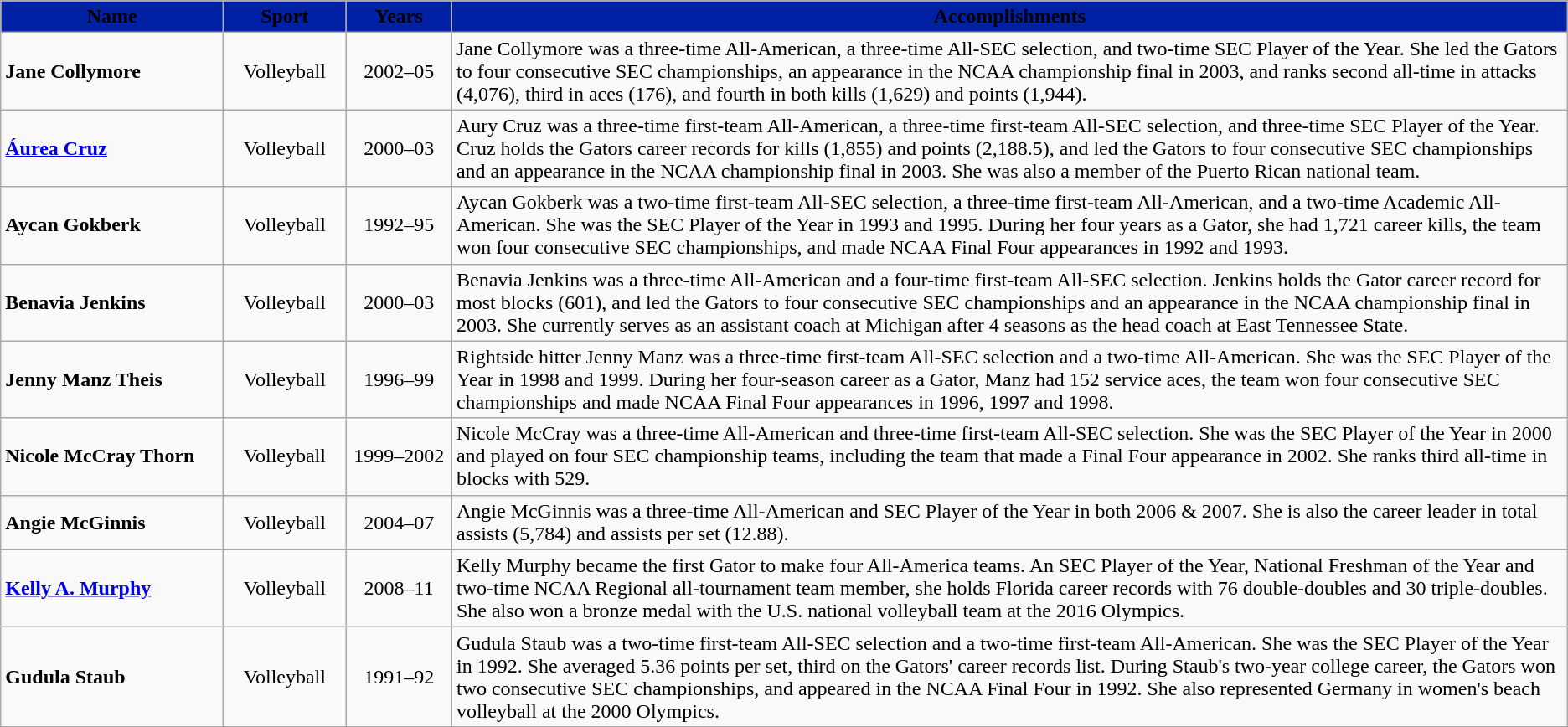<table class="wikitable">
<tr>
<th width=170 style="background:#0021A5;"><span> Name</span></th>
<th width=90 style="background:#0021A5;"><span> Sport</span></th>
<th width=77 style="background:#0021A5;"><span> Years</span></th>
<th style="background:#0021A5;"><span> Accomplishments</span></th>
</tr>
<tr>
<td><strong>Jane Collymore</strong></td>
<td align=center>Volleyball</td>
<td align=center>2002–05</td>
<td>Jane Collymore was a three-time All-American, a three-time All-SEC selection, and two-time SEC Player of the Year. She led the Gators to four consecutive SEC championships, an appearance in the NCAA championship final in 2003, and ranks second all-time in attacks (4,076), third in aces (176), and fourth in both kills (1,629) and points (1,944).</td>
</tr>
<tr>
<td><strong><a href='#'>Áurea Cruz</a></strong></td>
<td align=center>Volleyball</td>
<td align=center>2000–03</td>
<td>Aury Cruz was a three-time first-team All-American, a three-time first-team All-SEC selection, and three-time SEC Player of the Year. Cruz holds the Gators career records for kills (1,855) and points (2,188.5), and led the Gators to four consecutive SEC championships and an appearance in the NCAA championship final in 2003. She was also a member of the Puerto Rican national team.</td>
</tr>
<tr>
<td><strong>Aycan Gokberk</strong></td>
<td align=center>Volleyball</td>
<td align=center>1992–95</td>
<td>Aycan Gokberk was a two-time first-team All-SEC selection, a three-time first-team All-American, and a two-time Academic All-American. She was the SEC Player of the Year in 1993 and 1995. During her four years as a Gator, she had 1,721 career kills, the team won four consecutive SEC championships, and made NCAA Final Four appearances in 1992 and 1993.</td>
</tr>
<tr>
<td><strong>Benavia Jenkins</strong></td>
<td align=center>Volleyball</td>
<td align=center>2000–03</td>
<td>Benavia Jenkins was a three-time All-American and a four-time first-team All-SEC selection. Jenkins holds the Gator career record for most blocks (601), and led the Gators to four consecutive SEC championships and an appearance in the NCAA championship final in 2003. She currently serves as an assistant coach at Michigan after 4 seasons as the head coach at East Tennessee State.</td>
</tr>
<tr>
<td><strong>Jenny Manz Theis</strong></td>
<td align=center>Volleyball</td>
<td align=center>1996–99</td>
<td>Rightside hitter Jenny Manz was a three-time first-team All-SEC selection and a two-time All-American. She was the SEC Player of the Year in 1998 and 1999. During her four-season career as a Gator, Manz had 152 service aces, the team won four consecutive SEC championships and made NCAA Final Four appearances in 1996, 1997 and 1998.</td>
</tr>
<tr>
<td><strong>Nicole McCray Thorn</strong></td>
<td align=center>Volleyball</td>
<td align=center>1999–2002</td>
<td>Nicole McCray was a three-time All-American and three-time first-team All-SEC selection. She was the SEC Player of the Year in 2000 and played on four SEC championship teams, including the team that made a Final Four appearance in 2002. She ranks third all-time in blocks with 529.</td>
</tr>
<tr>
<td><strong>Angie McGinnis</strong></td>
<td align=center>Volleyball</td>
<td align=center>2004–07</td>
<td>Angie McGinnis was a three-time All-American and SEC Player of the Year in both 2006 & 2007. She is also the career leader in total assists (5,784) and assists per set (12.88).</td>
</tr>
<tr>
<td><strong><a href='#'>Kelly A. Murphy</a></strong></td>
<td align=center>Volleyball</td>
<td align=center>2008–11</td>
<td>Kelly Murphy became the first Gator to make four All-America teams. An SEC Player of the Year, National Freshman of the Year and two-time NCAA Regional all-tournament team member, she holds Florida career records with 76 double-doubles and 30 triple-doubles. She also won a bronze medal with the U.S. national volleyball team at the 2016 Olympics.</td>
</tr>
<tr>
<td><strong>Gudula Staub</strong></td>
<td align=center>Volleyball</td>
<td align=center>1991–92</td>
<td>Gudula Staub was a two-time first-team All-SEC selection and a two-time first-team All-American. She was the SEC Player of the Year in 1992. She averaged 5.36 points per set, third on the Gators' career records list. During Staub's two-year college career, the Gators won two consecutive SEC championships, and appeared in the NCAA Final Four in 1992. She also represented Germany in women's beach volleyball at the 2000 Olympics.</td>
</tr>
</table>
